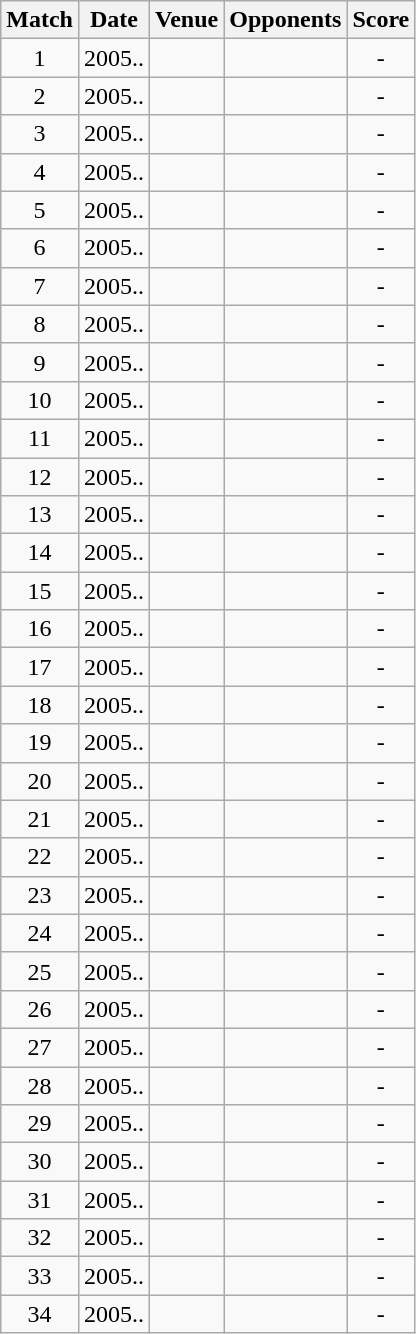<table class="wikitable" style="text-align:center;">
<tr>
<th>Match</th>
<th>Date</th>
<th>Venue</th>
<th>Opponents</th>
<th>Score</th>
</tr>
<tr>
<td>1</td>
<td>2005..</td>
<td><a href='#'></a></td>
<td><a href='#'></a></td>
<td>-</td>
</tr>
<tr>
<td>2</td>
<td>2005..</td>
<td><a href='#'></a></td>
<td><a href='#'></a></td>
<td>-</td>
</tr>
<tr>
<td>3</td>
<td>2005..</td>
<td><a href='#'></a></td>
<td><a href='#'></a></td>
<td>-</td>
</tr>
<tr>
<td>4</td>
<td>2005..</td>
<td><a href='#'></a></td>
<td><a href='#'></a></td>
<td>-</td>
</tr>
<tr>
<td>5</td>
<td>2005..</td>
<td><a href='#'></a></td>
<td><a href='#'></a></td>
<td>-</td>
</tr>
<tr>
<td>6</td>
<td>2005..</td>
<td><a href='#'></a></td>
<td><a href='#'></a></td>
<td>-</td>
</tr>
<tr>
<td>7</td>
<td>2005..</td>
<td><a href='#'></a></td>
<td><a href='#'></a></td>
<td>-</td>
</tr>
<tr>
<td>8</td>
<td>2005..</td>
<td><a href='#'></a></td>
<td><a href='#'></a></td>
<td>-</td>
</tr>
<tr>
<td>9</td>
<td>2005..</td>
<td><a href='#'></a></td>
<td><a href='#'></a></td>
<td>-</td>
</tr>
<tr>
<td>10</td>
<td>2005..</td>
<td><a href='#'></a></td>
<td><a href='#'></a></td>
<td>-</td>
</tr>
<tr>
<td>11</td>
<td>2005..</td>
<td><a href='#'></a></td>
<td><a href='#'></a></td>
<td>-</td>
</tr>
<tr>
<td>12</td>
<td>2005..</td>
<td><a href='#'></a></td>
<td><a href='#'></a></td>
<td>-</td>
</tr>
<tr>
<td>13</td>
<td>2005..</td>
<td><a href='#'></a></td>
<td><a href='#'></a></td>
<td>-</td>
</tr>
<tr>
<td>14</td>
<td>2005..</td>
<td><a href='#'></a></td>
<td><a href='#'></a></td>
<td>-</td>
</tr>
<tr>
<td>15</td>
<td>2005..</td>
<td><a href='#'></a></td>
<td><a href='#'></a></td>
<td>-</td>
</tr>
<tr>
<td>16</td>
<td>2005..</td>
<td><a href='#'></a></td>
<td><a href='#'></a></td>
<td>-</td>
</tr>
<tr>
<td>17</td>
<td>2005..</td>
<td><a href='#'></a></td>
<td><a href='#'></a></td>
<td>-</td>
</tr>
<tr>
<td>18</td>
<td>2005..</td>
<td><a href='#'></a></td>
<td><a href='#'></a></td>
<td>-</td>
</tr>
<tr>
<td>19</td>
<td>2005..</td>
<td><a href='#'></a></td>
<td><a href='#'></a></td>
<td>-</td>
</tr>
<tr>
<td>20</td>
<td>2005..</td>
<td><a href='#'></a></td>
<td><a href='#'></a></td>
<td>-</td>
</tr>
<tr>
<td>21</td>
<td>2005..</td>
<td><a href='#'></a></td>
<td><a href='#'></a></td>
<td>-</td>
</tr>
<tr>
<td>22</td>
<td>2005..</td>
<td><a href='#'></a></td>
<td><a href='#'></a></td>
<td>-</td>
</tr>
<tr>
<td>23</td>
<td>2005..</td>
<td><a href='#'></a></td>
<td><a href='#'></a></td>
<td>-</td>
</tr>
<tr>
<td>24</td>
<td>2005..</td>
<td><a href='#'></a></td>
<td><a href='#'></a></td>
<td>-</td>
</tr>
<tr>
<td>25</td>
<td>2005..</td>
<td><a href='#'></a></td>
<td><a href='#'></a></td>
<td>-</td>
</tr>
<tr>
<td>26</td>
<td>2005..</td>
<td><a href='#'></a></td>
<td><a href='#'></a></td>
<td>-</td>
</tr>
<tr>
<td>27</td>
<td>2005..</td>
<td><a href='#'></a></td>
<td><a href='#'></a></td>
<td>-</td>
</tr>
<tr>
<td>28</td>
<td>2005..</td>
<td><a href='#'></a></td>
<td><a href='#'></a></td>
<td>-</td>
</tr>
<tr>
<td>29</td>
<td>2005..</td>
<td><a href='#'></a></td>
<td><a href='#'></a></td>
<td>-</td>
</tr>
<tr>
<td>30</td>
<td>2005..</td>
<td><a href='#'></a></td>
<td><a href='#'></a></td>
<td>-</td>
</tr>
<tr>
<td>31</td>
<td>2005..</td>
<td><a href='#'></a></td>
<td><a href='#'></a></td>
<td>-</td>
</tr>
<tr>
<td>32</td>
<td>2005..</td>
<td><a href='#'></a></td>
<td><a href='#'></a></td>
<td>-</td>
</tr>
<tr>
<td>33</td>
<td>2005..</td>
<td><a href='#'></a></td>
<td><a href='#'></a></td>
<td>-</td>
</tr>
<tr>
<td>34</td>
<td>2005..</td>
<td><a href='#'></a></td>
<td><a href='#'></a></td>
<td>-</td>
</tr>
</table>
